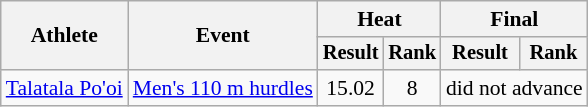<table class="wikitable" style="font-size:90%">
<tr>
<th rowspan=2>Athlete</th>
<th rowspan=2>Event</th>
<th colspan=2>Heat</th>
<th colspan=2>Final</th>
</tr>
<tr style="font-size:95%">
<th>Result</th>
<th>Rank</th>
<th>Result</th>
<th>Rank</th>
</tr>
<tr align=center>
<td align=left><a href='#'>Talatala Po'oi</a></td>
<td align=left><a href='#'>Men's 110 m hurdles</a></td>
<td>15.02</td>
<td>8</td>
<td colspan=2>did not advance</td>
</tr>
</table>
